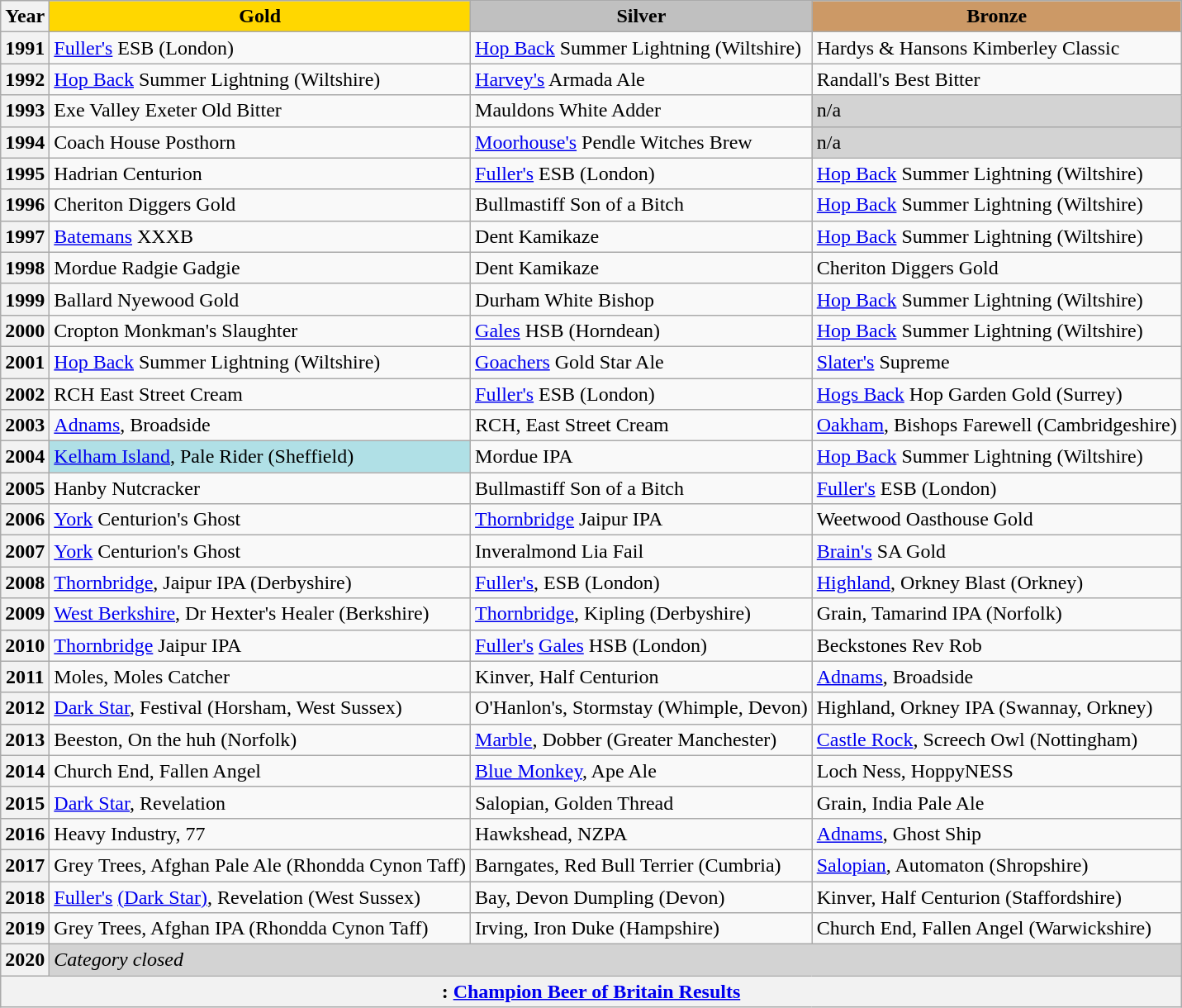<table class="wikitable">
<tr>
<th>Year</th>
<th style="background:gold;"><strong>Gold</strong></th>
<th style="background:silver;"><strong>Silver</strong></th>
<th style="background:#c96;"><strong>Bronze</strong></th>
</tr>
<tr>
<th>1991</th>
<td><a href='#'>Fuller's</a> ESB (London)</td>
<td><a href='#'>Hop Back</a> Summer Lightning (Wiltshire)</td>
<td>Hardys & Hansons Kimberley Classic</td>
</tr>
<tr>
<th>1992</th>
<td><a href='#'>Hop Back</a> Summer Lightning (Wiltshire)</td>
<td><a href='#'>Harvey's</a> Armada Ale</td>
<td>Randall's Best Bitter</td>
</tr>
<tr>
<th>1993</th>
<td>Exe Valley Exeter Old Bitter</td>
<td>Mauldons White Adder</td>
<td style="background:lightgray;">n/a</td>
</tr>
<tr>
<th>1994</th>
<td>Coach House Posthorn</td>
<td><a href='#'>Moorhouse's</a> Pendle Witches Brew</td>
<td style="background:lightgray;">n/a</td>
</tr>
<tr>
<th>1995</th>
<td>Hadrian Centurion</td>
<td><a href='#'>Fuller's</a> ESB (London)</td>
<td><a href='#'>Hop Back</a> Summer Lightning (Wiltshire)</td>
</tr>
<tr>
<th>1996</th>
<td>Cheriton Diggers Gold</td>
<td>Bullmastiff Son of a Bitch</td>
<td><a href='#'>Hop Back</a> Summer Lightning (Wiltshire)</td>
</tr>
<tr>
<th>1997</th>
<td><a href='#'>Batemans</a> XXXB</td>
<td>Dent Kamikaze</td>
<td><a href='#'>Hop Back</a> Summer Lightning (Wiltshire)</td>
</tr>
<tr>
<th>1998</th>
<td>Mordue Radgie Gadgie</td>
<td>Dent Kamikaze</td>
<td>Cheriton Diggers Gold</td>
</tr>
<tr>
<th>1999</th>
<td>Ballard Nyewood Gold</td>
<td>Durham White Bishop</td>
<td><a href='#'>Hop Back</a> Summer Lightning (Wiltshire)</td>
</tr>
<tr>
<th>2000</th>
<td>Cropton Monkman's Slaughter</td>
<td><a href='#'>Gales</a> HSB (Horndean)</td>
<td><a href='#'>Hop Back</a> Summer Lightning (Wiltshire)</td>
</tr>
<tr>
<th>2001</th>
<td><a href='#'>Hop Back</a> Summer Lightning (Wiltshire)</td>
<td><a href='#'>Goachers</a> Gold Star Ale</td>
<td><a href='#'>Slater's</a> Supreme</td>
</tr>
<tr>
<th>2002</th>
<td>RCH East Street Cream</td>
<td><a href='#'>Fuller's</a> ESB (London)</td>
<td><a href='#'>Hogs Back</a> Hop Garden Gold (Surrey)</td>
</tr>
<tr>
<th>2003</th>
<td><a href='#'>Adnams</a>, Broadside</td>
<td>RCH, East Street Cream</td>
<td><a href='#'>Oakham</a>, Bishops Farewell (Cambridgeshire)</td>
</tr>
<tr>
<th>2004</th>
<td style="background:powderblue;"><a href='#'>Kelham Island</a>, Pale Rider (Sheffield)</td>
<td>Mordue IPA</td>
<td><a href='#'>Hop Back</a> Summer Lightning (Wiltshire)</td>
</tr>
<tr>
<th>2005</th>
<td>Hanby Nutcracker</td>
<td>Bullmastiff Son of a Bitch</td>
<td><a href='#'>Fuller's</a> ESB (London)</td>
</tr>
<tr>
<th>2006</th>
<td><a href='#'>York</a> Centurion's Ghost</td>
<td><a href='#'>Thornbridge</a> Jaipur IPA</td>
<td>Weetwood Oasthouse Gold</td>
</tr>
<tr>
<th>2007</th>
<td><a href='#'>York</a> Centurion's Ghost</td>
<td>Inveralmond Lia Fail</td>
<td><a href='#'>Brain's</a> SA Gold</td>
</tr>
<tr>
<th>2008</th>
<td><a href='#'>Thornbridge</a>, Jaipur IPA (Derbyshire)</td>
<td><a href='#'>Fuller's</a>, ESB (London)</td>
<td><a href='#'>Highland</a>, Orkney Blast (Orkney)</td>
</tr>
<tr>
<th>2009</th>
<td><a href='#'>West Berkshire</a>, Dr Hexter's Healer (Berkshire)</td>
<td><a href='#'>Thornbridge</a>, Kipling (Derbyshire)</td>
<td>Grain, Tamarind IPA (Norfolk)</td>
</tr>
<tr>
<th>2010</th>
<td><a href='#'>Thornbridge</a> Jaipur IPA</td>
<td><a href='#'>Fuller's</a> <a href='#'>Gales</a> HSB (London)</td>
<td>Beckstones Rev Rob</td>
</tr>
<tr>
<th>2011</th>
<td>Moles, Moles Catcher</td>
<td>Kinver, Half Centurion</td>
<td><a href='#'>Adnams</a>, Broadside</td>
</tr>
<tr>
<th>2012</th>
<td><a href='#'>Dark Star</a>, Festival (Horsham, West Sussex)</td>
<td>O'Hanlon's, Stormstay (Whimple, Devon)</td>
<td>Highland, Orkney IPA (Swannay, Orkney)</td>
</tr>
<tr>
<th>2013</th>
<td>Beeston, On the huh (Norfolk)</td>
<td><a href='#'>Marble</a>, Dobber (Greater Manchester)</td>
<td><a href='#'>Castle Rock</a>, Screech Owl (Nottingham)</td>
</tr>
<tr>
<th>2014</th>
<td>Church End, Fallen Angel</td>
<td><a href='#'>Blue Monkey</a>, Ape Ale</td>
<td>Loch Ness, HoppyNESS</td>
</tr>
<tr>
<th>2015</th>
<td><a href='#'>Dark Star</a>, Revelation</td>
<td>Salopian, Golden Thread</td>
<td>Grain, India Pale Ale</td>
</tr>
<tr>
<th>2016</th>
<td>Heavy Industry, 77</td>
<td>Hawkshead, NZPA</td>
<td><a href='#'>Adnams</a>, Ghost Ship</td>
</tr>
<tr>
<th>2017</th>
<td>Grey Trees, Afghan Pale Ale (Rhondda Cynon Taff)</td>
<td>Barngates, Red Bull Terrier (Cumbria)</td>
<td><a href='#'>Salopian</a>, Automaton (Shropshire)</td>
</tr>
<tr>
<th>2018</th>
<td><a href='#'>Fuller's</a> <a href='#'>(Dark Star)</a>, Revelation (West Sussex)</td>
<td>Bay, Devon Dumpling (Devon)</td>
<td>Kinver, Half Centurion (Staffordshire)</td>
</tr>
<tr>
<th>2019</th>
<td>Grey Trees, Afghan IPA (Rhondda Cynon Taff) </td>
<td>Irving, Iron Duke (Hampshire)</td>
<td>Church End, Fallen Angel (Warwickshire)</td>
</tr>
<tr>
<th>2020</th>
<td style="background:lightgray;" colspan="3"><em>Category closed</em></td>
</tr>
<tr>
<th colspan="4">: <a href='#'>Champion Beer of Britain Results</a></th>
</tr>
</table>
